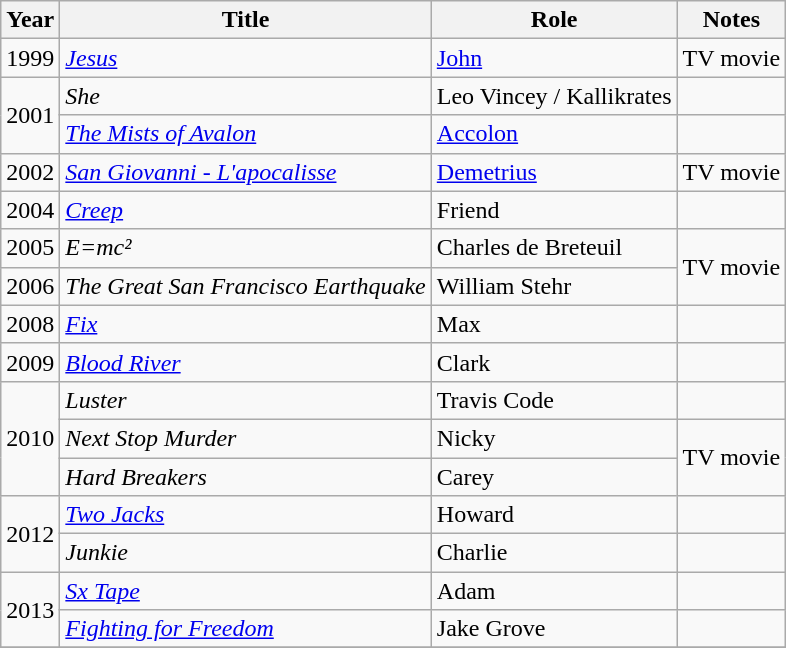<table class="wikitable sortable">
<tr>
<th>Year</th>
<th>Title</th>
<th>Role</th>
<th class="unsortable">Notes</th>
</tr>
<tr>
<td>1999</td>
<td><em><a href='#'>Jesus</a></em></td>
<td><a href='#'>John</a></td>
<td>TV movie</td>
</tr>
<tr>
<td rowspan="2">2001</td>
<td><em>She</em></td>
<td>Leo Vincey / Kallikrates</td>
<td></td>
</tr>
<tr>
<td><em><a href='#'>The Mists of Avalon</a></em></td>
<td><a href='#'>Accolon</a></td>
<td></td>
</tr>
<tr>
<td>2002</td>
<td><em><a href='#'>San Giovanni - L'apocalisse</a></em></td>
<td><a href='#'>Demetrius</a></td>
<td>TV movie</td>
</tr>
<tr>
<td>2004</td>
<td><em><a href='#'>Creep</a></em></td>
<td>Friend</td>
<td></td>
</tr>
<tr>
<td>2005</td>
<td><em>E=mc²</em></td>
<td>Charles de Breteuil</td>
<td rowspan="2">TV movie</td>
</tr>
<tr>
<td>2006</td>
<td><em>The Great San Francisco Earthquake</em></td>
<td>William Stehr</td>
</tr>
<tr>
<td>2008</td>
<td><em><a href='#'>Fix</a></em></td>
<td>Max</td>
<td></td>
</tr>
<tr>
<td>2009</td>
<td><em><a href='#'>Blood River</a></em></td>
<td>Clark</td>
<td></td>
</tr>
<tr>
<td rowspan="3">2010</td>
<td><em>Luster</em></td>
<td>Travis Code</td>
<td></td>
</tr>
<tr>
<td><em>Next Stop Murder</em></td>
<td>Nicky</td>
<td rowspan="2">TV movie</td>
</tr>
<tr>
<td><em>Hard Breakers</em></td>
<td>Carey</td>
</tr>
<tr>
<td rowspan="2">2012</td>
<td><em><a href='#'>Two Jacks</a></em></td>
<td>Howard</td>
<td></td>
</tr>
<tr>
<td><em>Junkie</em></td>
<td>Charlie</td>
<td></td>
</tr>
<tr>
<td rowspan="2">2013</td>
<td><em><a href='#'>Sx Tape</a></em></td>
<td>Adam</td>
<td></td>
</tr>
<tr>
<td><em><a href='#'>Fighting for Freedom</a></em></td>
<td>Jake Grove</td>
<td></td>
</tr>
<tr>
</tr>
</table>
